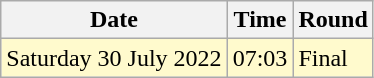<table class="wikitable">
<tr>
<th>Date</th>
<th>Time</th>
<th>Round</th>
</tr>
<tr>
<td style=background:lemonchiffon>Saturday 30 July 2022</td>
<td style=background:lemonchiffon>07:03</td>
<td style=background:lemonchiffon>Final</td>
</tr>
</table>
